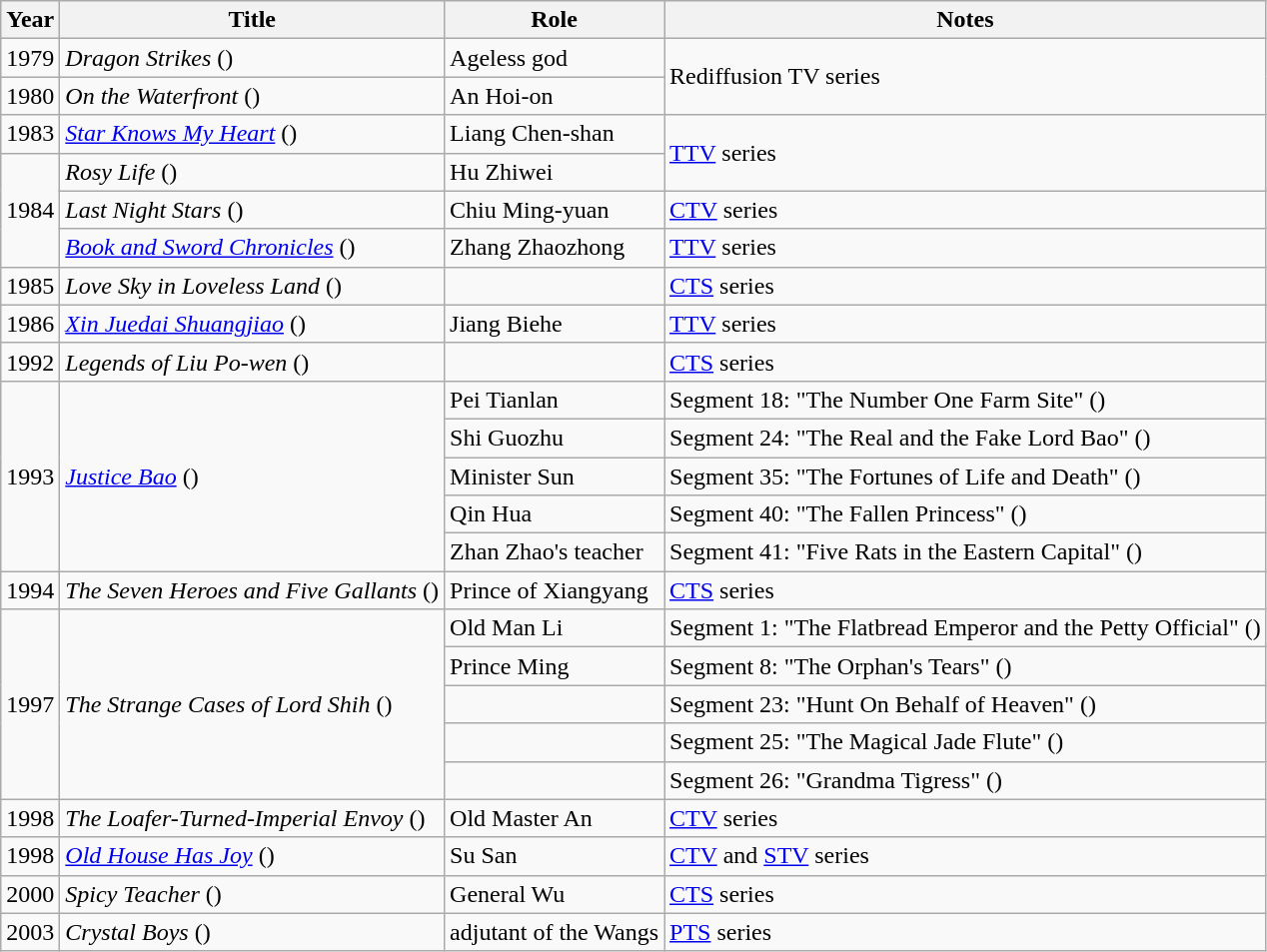<table class="wikitable sortable">
<tr>
<th>Year</th>
<th>Title</th>
<th>Role</th>
<th class="unsortable">Notes</th>
</tr>
<tr>
<td>1979</td>
<td><em>Dragon Strikes</em> ()</td>
<td>Ageless god</td>
<td rowspan="2">Rediffusion TV series</td>
</tr>
<tr>
<td>1980</td>
<td><em>On the Waterfront</em> ()</td>
<td>An Hoi-on</td>
</tr>
<tr>
<td>1983</td>
<td><em><a href='#'>Star Knows My Heart</a></em> ()</td>
<td>Liang Chen-shan</td>
<td rowspan="2"><a href='#'>TTV</a> series</td>
</tr>
<tr>
<td rowspan="3">1984</td>
<td><em>Rosy Life</em> ()</td>
<td>Hu Zhiwei</td>
</tr>
<tr>
<td><em>Last Night Stars</em> ()</td>
<td>Chiu Ming-yuan</td>
<td><a href='#'>CTV</a> series</td>
</tr>
<tr>
<td><em><a href='#'>Book and Sword Chronicles</a></em> ()</td>
<td>Zhang Zhaozhong</td>
<td><a href='#'>TTV</a> series</td>
</tr>
<tr>
<td>1985</td>
<td><em>Love Sky in Loveless Land</em> ()</td>
<td></td>
<td><a href='#'>CTS</a> series</td>
</tr>
<tr>
<td>1986</td>
<td><em><a href='#'>Xin Juedai Shuangjiao</a></em> ()</td>
<td>Jiang Biehe</td>
<td><a href='#'>TTV</a> series</td>
</tr>
<tr>
<td>1992</td>
<td><em>Legends of Liu Po-wen</em> ()</td>
<td></td>
<td><a href='#'>CTS</a> series</td>
</tr>
<tr>
<td rowspan=5>1993</td>
<td rowspan=5><em><a href='#'>Justice Bao</a></em> ()</td>
<td>Pei Tianlan</td>
<td>Segment 18: "The Number One Farm Site" ()</td>
</tr>
<tr>
<td>Shi Guozhu</td>
<td>Segment 24: "The Real and the Fake Lord Bao" ()</td>
</tr>
<tr>
<td>Minister Sun</td>
<td>Segment 35: "The Fortunes of Life and Death" ()</td>
</tr>
<tr>
<td>Qin Hua</td>
<td>Segment 40: "The Fallen Princess" ()</td>
</tr>
<tr>
<td>Zhan Zhao's teacher</td>
<td>Segment 41: "Five Rats in the Eastern Capital" ()</td>
</tr>
<tr>
<td>1994</td>
<td><em>The Seven Heroes and Five Gallants</em> ()</td>
<td>Prince of Xiangyang</td>
<td><a href='#'>CTS</a> series</td>
</tr>
<tr>
<td rowspan=5>1997</td>
<td rowspan=5><em>The Strange Cases of Lord Shih</em> ()</td>
<td>Old Man Li</td>
<td>Segment 1: "The Flatbread Emperor and the Petty Official" ()</td>
</tr>
<tr>
<td>Prince Ming</td>
<td>Segment 8: "The Orphan's Tears" ()</td>
</tr>
<tr>
<td></td>
<td>Segment 23: "Hunt On Behalf of Heaven" ()</td>
</tr>
<tr>
<td></td>
<td>Segment 25: "The Magical Jade Flute" ()</td>
</tr>
<tr>
<td></td>
<td>Segment 26: "Grandma Tigress" ()</td>
</tr>
<tr>
<td>1998</td>
<td><em>The Loafer-Turned-Imperial Envoy</em> ()</td>
<td>Old Master An</td>
<td><a href='#'>CTV</a> series</td>
</tr>
<tr>
<td>1998</td>
<td><em><a href='#'>Old House Has Joy</a></em> ()</td>
<td>Su San</td>
<td><a href='#'>CTV</a> and <a href='#'>STV</a> series</td>
</tr>
<tr>
<td>2000</td>
<td><em>Spicy Teacher</em> ()</td>
<td>General Wu</td>
<td><a href='#'>CTS</a> series</td>
</tr>
<tr>
<td>2003</td>
<td><em>Crystal Boys</em> ()</td>
<td>adjutant of the Wangs</td>
<td><a href='#'>PTS</a> series</td>
</tr>
</table>
